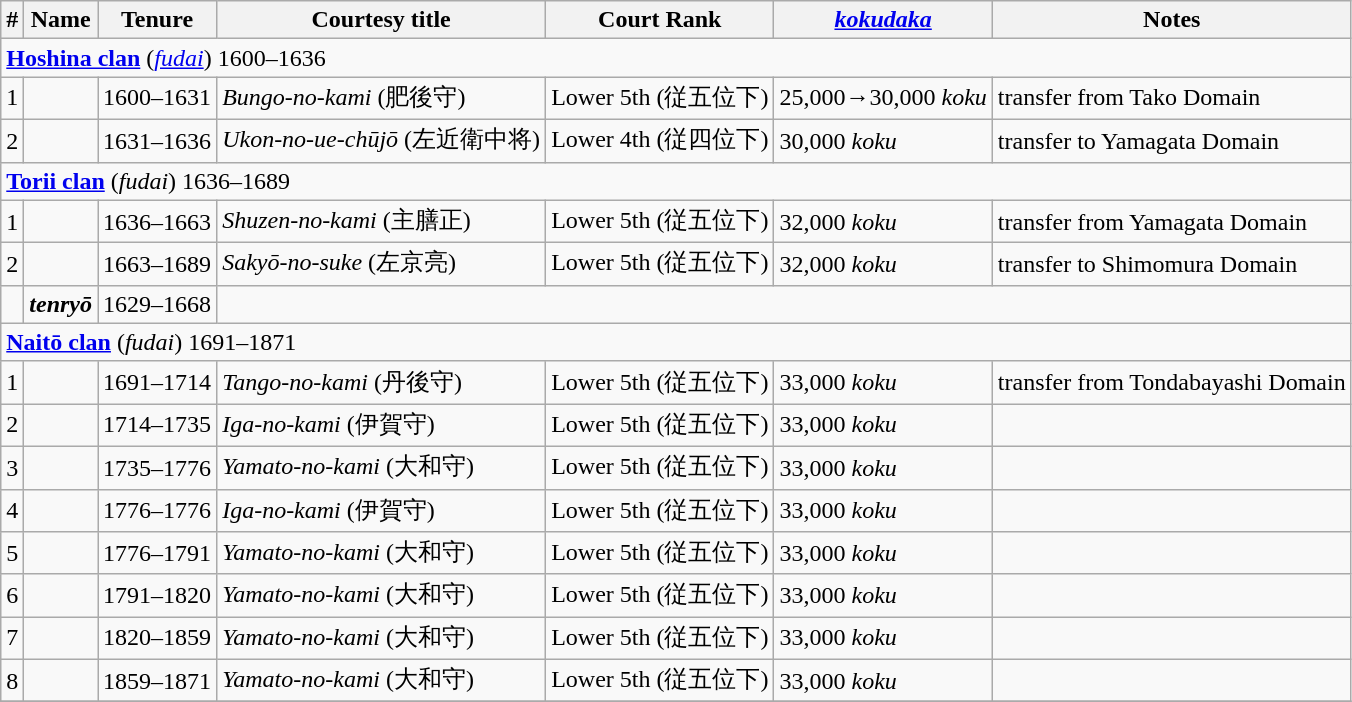<table class=wikitable>
<tr>
<th>#</th>
<th>Name</th>
<th>Tenure</th>
<th>Courtesy title</th>
<th>Court Rank</th>
<th><em><a href='#'>kokudaka</a></em></th>
<th>Notes</th>
</tr>
<tr>
<td colspan=7> <strong><a href='#'>Hoshina clan</a></strong> (<em><a href='#'>fudai</a></em>) 1600–1636 </td>
</tr>
<tr>
<td>1</td>
<td></td>
<td>1600–1631</td>
<td><em>Bungo-no-kami</em> (肥後守)</td>
<td>Lower 5th (従五位下)</td>
<td>25,000→30,000 <em>koku</em></td>
<td>transfer from Tako Domain</td>
</tr>
<tr>
<td>2</td>
<td></td>
<td>1631–1636</td>
<td><em>Ukon-no-ue-chūjō</em> (左近衛中将)</td>
<td>Lower 4th (従四位下)</td>
<td>30,000 <em>koku</em></td>
<td>transfer to Yamagata Domain</td>
</tr>
<tr>
<td colspan=7> <strong><a href='#'>Torii clan</a></strong> (<em>fudai</em>) 1636–1689 </td>
</tr>
<tr>
<td>1</td>
<td></td>
<td>1636–1663</td>
<td><em>Shuzen-no-kami</em> (主膳正)</td>
<td>Lower 5th (従五位下)</td>
<td>32,000 <em>koku</em></td>
<td>transfer from Yamagata Domain</td>
</tr>
<tr>
<td>2</td>
<td></td>
<td>1663–1689</td>
<td><em>Sakyō-no-suke</em> (左京亮)</td>
<td>Lower 5th (従五位下)</td>
<td>32,000 <em>koku</em></td>
<td>transfer to Shimomura Domain</td>
</tr>
<tr>
<td></td>
<td><strong><em>tenryō</em></strong></td>
<td>1629–1668</td>
</tr>
<tr>
<td colspan=7> <strong><a href='#'>Naitō clan</a></strong> (<em>fudai</em>) 1691–1871 </td>
</tr>
<tr>
<td>1</td>
<td></td>
<td>1691–1714</td>
<td><em>Tango-no-kami</em> (丹後守)</td>
<td>Lower 5th (従五位下)</td>
<td>33,000 <em>koku</em></td>
<td>transfer from Tondabayashi Domain</td>
</tr>
<tr>
<td>2</td>
<td></td>
<td>1714–1735</td>
<td><em>Iga-no-kami</em> (伊賀守)</td>
<td>Lower 5th (従五位下)</td>
<td>33,000 <em>koku</em></td>
<td></td>
</tr>
<tr>
<td>3</td>
<td></td>
<td>1735–1776</td>
<td><em>Yamato-no-kami</em> (大和守)</td>
<td>Lower 5th (従五位下)</td>
<td>33,000 <em>koku</em></td>
<td></td>
</tr>
<tr>
<td>4</td>
<td></td>
<td>1776–1776</td>
<td><em>Iga-no-kami</em> (伊賀守)</td>
<td>Lower 5th (従五位下)</td>
<td>33,000 <em>koku</em></td>
<td></td>
</tr>
<tr>
<td>5</td>
<td></td>
<td>1776–1791</td>
<td><em>Yamato-no-kami</em> (大和守)</td>
<td>Lower 5th (従五位下)</td>
<td>33,000 <em>koku</em></td>
<td></td>
</tr>
<tr>
<td>6</td>
<td></td>
<td>1791–1820</td>
<td><em>Yamato-no-kami</em> (大和守)</td>
<td>Lower 5th (従五位下)</td>
<td>33,000 <em>koku</em></td>
<td></td>
</tr>
<tr>
<td>7</td>
<td></td>
<td>1820–1859</td>
<td><em>Yamato-no-kami</em> (大和守)</td>
<td>Lower 5th (従五位下)</td>
<td>33,000 <em>koku</em></td>
<td></td>
</tr>
<tr>
<td>8</td>
<td></td>
<td>1859–1871</td>
<td><em>Yamato-no-kami</em> (大和守)</td>
<td>Lower 5th (従五位下)</td>
<td>33,000 <em>koku</em></td>
<td></td>
</tr>
<tr>
</tr>
</table>
